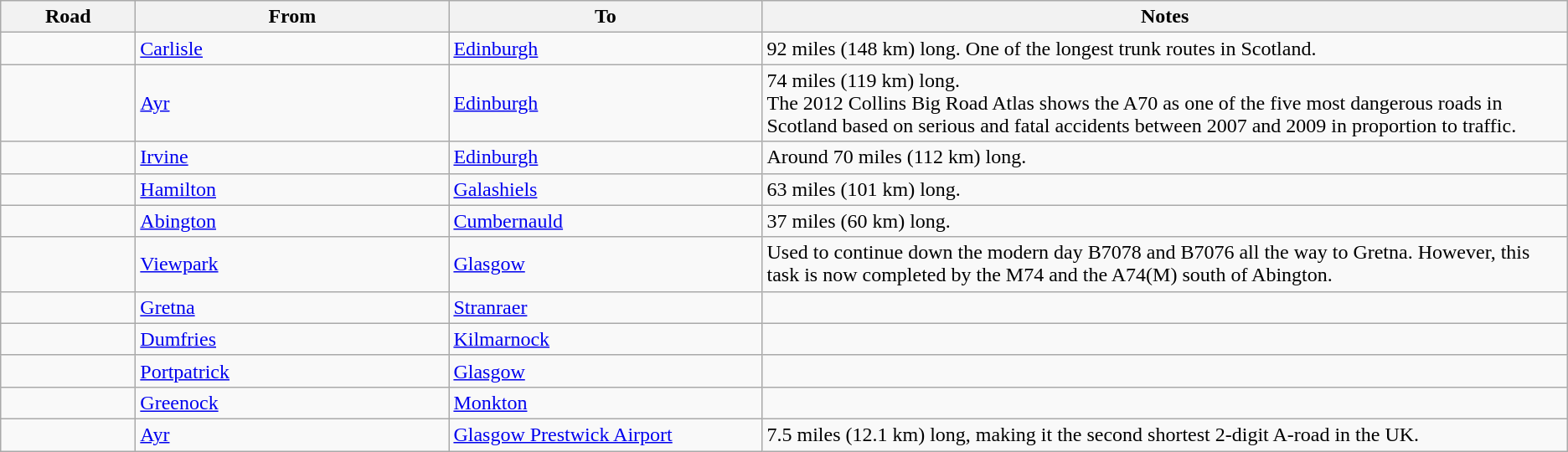<table class="wikitable">
<tr>
<th width=100px>Road</th>
<th width="20%">From</th>
<th width="20%">To</th>
<th>Notes</th>
</tr>
<tr>
<td></td>
<td><a href='#'>Carlisle</a></td>
<td><a href='#'>Edinburgh</a></td>
<td>92 miles (148 km) long. One of the longest trunk routes in Scotland.</td>
</tr>
<tr>
<td></td>
<td><a href='#'>Ayr</a></td>
<td><a href='#'>Edinburgh</a></td>
<td>74 miles (119 km) long.<br>The 2012 Collins Big Road Atlas shows the A70 as one of the five most dangerous roads in Scotland based on serious and fatal accidents between 2007 and 2009 in proportion to traffic.</td>
</tr>
<tr>
<td></td>
<td><a href='#'>Irvine</a></td>
<td><a href='#'>Edinburgh</a></td>
<td>Around 70 miles (112 km) long.</td>
</tr>
<tr>
<td></td>
<td><a href='#'>Hamilton</a></td>
<td><a href='#'>Galashiels</a></td>
<td>63 miles (101 km) long.</td>
</tr>
<tr>
<td></td>
<td><a href='#'>Abington</a></td>
<td><a href='#'>Cumbernauld</a></td>
<td>37 miles (60 km) long.</td>
</tr>
<tr>
<td></td>
<td><a href='#'>Viewpark</a></td>
<td><a href='#'>Glasgow</a></td>
<td>Used to continue down the modern day B7078 and B7076 all the way to Gretna. However, this task is now completed by the M74 and the A74(M) south of Abington.</td>
</tr>
<tr>
<td></td>
<td><a href='#'>Gretna</a></td>
<td><a href='#'>Stranraer</a></td>
<td></td>
</tr>
<tr>
<td></td>
<td><a href='#'>Dumfries</a></td>
<td><a href='#'>Kilmarnock</a></td>
<td></td>
</tr>
<tr>
<td></td>
<td><a href='#'>Portpatrick</a></td>
<td><a href='#'>Glasgow</a></td>
<td></td>
</tr>
<tr>
<td></td>
<td><a href='#'>Greenock</a></td>
<td><a href='#'>Monkton</a></td>
<td></td>
</tr>
<tr>
<td></td>
<td><a href='#'>Ayr</a></td>
<td><a href='#'>Glasgow Prestwick Airport</a></td>
<td>7.5 miles (12.1 km) long, making it the second shortest 2-digit A-road in the UK.</td>
</tr>
</table>
